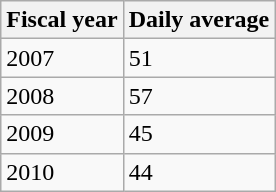<table class="wikitable">
<tr>
<th>Fiscal year</th>
<th>Daily average</th>
</tr>
<tr>
<td>2007</td>
<td>51</td>
</tr>
<tr>
<td>2008</td>
<td>57</td>
</tr>
<tr>
<td>2009</td>
<td>45</td>
</tr>
<tr>
<td>2010</td>
<td>44</td>
</tr>
</table>
